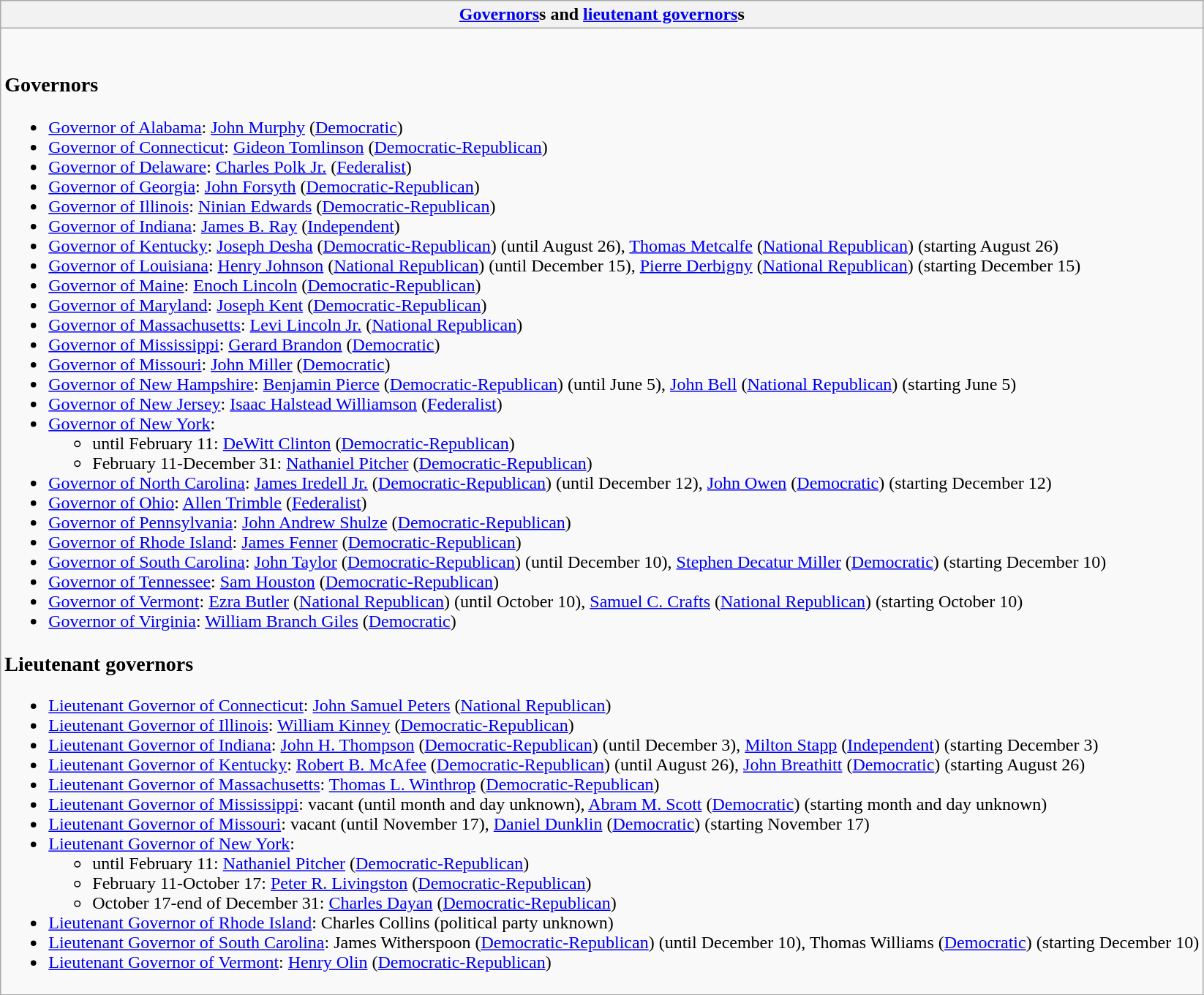<table class="wikitable collapsible collapsed">
<tr>
<th><a href='#'>Governors</a>s and <a href='#'>lieutenant governors</a>s</th>
</tr>
<tr>
<td><br><h3>Governors</h3><ul><li><a href='#'>Governor of Alabama</a>: <a href='#'>John Murphy</a> (<a href='#'>Democratic</a>)</li><li><a href='#'>Governor of Connecticut</a>: <a href='#'>Gideon Tomlinson</a> (<a href='#'>Democratic-Republican</a>)</li><li><a href='#'>Governor of Delaware</a>: <a href='#'>Charles Polk Jr.</a> (<a href='#'>Federalist</a>)</li><li><a href='#'>Governor of Georgia</a>: <a href='#'>John Forsyth</a> (<a href='#'>Democratic-Republican</a>)</li><li><a href='#'>Governor of Illinois</a>: <a href='#'>Ninian Edwards</a> (<a href='#'>Democratic-Republican</a>)</li><li><a href='#'>Governor of Indiana</a>: <a href='#'>James B. Ray</a> (<a href='#'>Independent</a>)</li><li><a href='#'>Governor of Kentucky</a>: <a href='#'>Joseph Desha</a> (<a href='#'>Democratic-Republican</a>) (until August 26), <a href='#'>Thomas Metcalfe</a> (<a href='#'>National Republican</a>) (starting August 26)</li><li><a href='#'>Governor of Louisiana</a>: <a href='#'>Henry Johnson</a> (<a href='#'>National Republican</a>) (until December 15), <a href='#'>Pierre Derbigny</a> (<a href='#'>National Republican</a>) (starting December 15)</li><li><a href='#'>Governor of Maine</a>: <a href='#'>Enoch Lincoln</a> (<a href='#'>Democratic-Republican</a>)</li><li><a href='#'>Governor of Maryland</a>: <a href='#'>Joseph Kent</a> (<a href='#'>Democratic-Republican</a>)</li><li><a href='#'>Governor of Massachusetts</a>: <a href='#'>Levi Lincoln Jr.</a> (<a href='#'>National Republican</a>)</li><li><a href='#'>Governor of Mississippi</a>: <a href='#'>Gerard Brandon</a> (<a href='#'>Democratic</a>)</li><li><a href='#'>Governor of Missouri</a>: <a href='#'>John Miller</a> (<a href='#'>Democratic</a>)</li><li><a href='#'>Governor of New Hampshire</a>: <a href='#'>Benjamin Pierce</a> (<a href='#'>Democratic-Republican</a>) (until June 5), <a href='#'>John Bell</a> (<a href='#'>National Republican</a>) (starting June 5)</li><li><a href='#'>Governor of New Jersey</a>: <a href='#'>Isaac Halstead Williamson</a> (<a href='#'>Federalist</a>)</li><li><a href='#'>Governor of New York</a>:<ul><li>until February 11: <a href='#'>DeWitt Clinton</a> (<a href='#'>Democratic-Republican</a>)</li><li>February 11-December 31: <a href='#'>Nathaniel Pitcher</a> (<a href='#'>Democratic-Republican</a>)</li></ul></li><li><a href='#'>Governor of North Carolina</a>: <a href='#'>James Iredell Jr.</a> (<a href='#'>Democratic-Republican</a>) (until December 12), <a href='#'>John Owen</a> (<a href='#'>Democratic</a>) (starting December 12)</li><li><a href='#'>Governor of Ohio</a>: <a href='#'>Allen Trimble</a> (<a href='#'>Federalist</a>)</li><li><a href='#'>Governor of Pennsylvania</a>: <a href='#'>John Andrew Shulze</a> (<a href='#'>Democratic-Republican</a>)</li><li><a href='#'>Governor of Rhode Island</a>: <a href='#'>James Fenner</a> (<a href='#'>Democratic-Republican</a>)</li><li><a href='#'>Governor of South Carolina</a>: <a href='#'>John Taylor</a> (<a href='#'>Democratic-Republican</a>) (until December 10), <a href='#'>Stephen Decatur Miller</a> (<a href='#'>Democratic</a>) (starting December 10)</li><li><a href='#'>Governor of Tennessee</a>: <a href='#'>Sam Houston</a> (<a href='#'>Democratic-Republican</a>)</li><li><a href='#'>Governor of Vermont</a>: <a href='#'>Ezra Butler</a> (<a href='#'>National Republican</a>) (until October 10), <a href='#'>Samuel C. Crafts</a> (<a href='#'>National Republican</a>) (starting October 10)</li><li><a href='#'>Governor of Virginia</a>: <a href='#'>William Branch Giles</a> (<a href='#'>Democratic</a>)</li></ul><h3>Lieutenant governors</h3><ul><li><a href='#'>Lieutenant Governor of Connecticut</a>: <a href='#'>John Samuel Peters</a> (<a href='#'>National Republican</a>)</li><li><a href='#'>Lieutenant Governor of Illinois</a>: <a href='#'>William Kinney</a> (<a href='#'>Democratic-Republican</a>)</li><li><a href='#'>Lieutenant Governor of Indiana</a>: <a href='#'>John H. Thompson</a> (<a href='#'>Democratic-Republican</a>) (until December 3), <a href='#'>Milton Stapp</a> (<a href='#'>Independent</a>) (starting December 3)</li><li><a href='#'>Lieutenant Governor of Kentucky</a>: <a href='#'>Robert B. McAfee</a> (<a href='#'>Democratic-Republican</a>) (until August 26), <a href='#'>John Breathitt</a> (<a href='#'>Democratic</a>) (starting August 26)</li><li><a href='#'>Lieutenant Governor of Massachusetts</a>: <a href='#'>Thomas L. Winthrop</a> (<a href='#'>Democratic-Republican</a>)</li><li><a href='#'>Lieutenant Governor of Mississippi</a>: vacant (until month and day unknown), <a href='#'>Abram M. Scott</a> (<a href='#'>Democratic</a>) (starting month and day unknown)</li><li><a href='#'>Lieutenant Governor of Missouri</a>: vacant (until November 17), <a href='#'>Daniel Dunklin</a> (<a href='#'>Democratic</a>) (starting November 17)</li><li><a href='#'>Lieutenant Governor of New York</a>:<ul><li>until February 11: <a href='#'>Nathaniel Pitcher</a> (<a href='#'>Democratic-Republican</a>)</li><li>February 11-October 17: <a href='#'>Peter R. Livingston</a> (<a href='#'>Democratic-Republican</a>)</li><li>October 17-end of December 31: <a href='#'>Charles Dayan</a> (<a href='#'>Democratic-Republican</a>)</li></ul></li><li><a href='#'>Lieutenant Governor of Rhode Island</a>: Charles Collins (political party unknown)</li><li><a href='#'>Lieutenant Governor of South Carolina</a>: James Witherspoon (<a href='#'>Democratic-Republican</a>) (until December 10), Thomas Williams (<a href='#'>Democratic</a>) (starting December 10)</li><li><a href='#'>Lieutenant Governor of Vermont</a>: <a href='#'>Henry Olin</a> (<a href='#'>Democratic-Republican</a>)</li></ul></td>
</tr>
</table>
